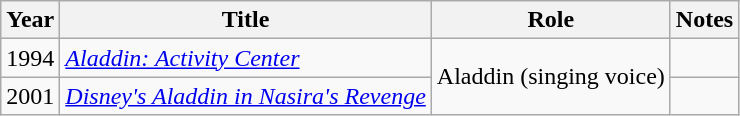<table class="wikitable sortable">
<tr>
<th>Year</th>
<th>Title</th>
<th>Role</th>
<th>Notes</th>
</tr>
<tr>
<td>1994</td>
<td><em><a href='#'>Aladdin: Activity Center</a></em></td>
<td rowspan="2">Aladdin (singing voice)</td>
<td></td>
</tr>
<tr>
<td>2001</td>
<td><em><a href='#'>Disney's Aladdin in Nasira's Revenge</a></em></td>
<td></td>
</tr>
</table>
